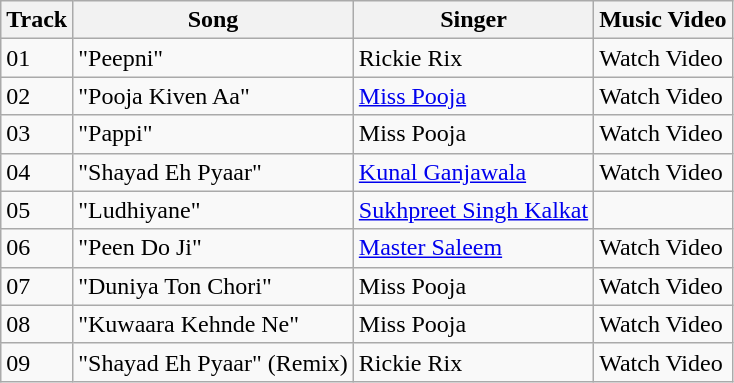<table class="wikitable">
<tr>
<th>Track</th>
<th>Song</th>
<th>Singer</th>
<th>Music Video</th>
</tr>
<tr>
<td>01</td>
<td>"Peepni"</td>
<td>Rickie Rix</td>
<td>Watch Video</td>
</tr>
<tr>
<td>02</td>
<td>"Pooja Kiven Aa"</td>
<td><a href='#'>Miss Pooja</a></td>
<td>Watch Video</td>
</tr>
<tr>
<td>03</td>
<td>"Pappi"</td>
<td>Miss Pooja</td>
<td>Watch Video</td>
</tr>
<tr>
<td>04</td>
<td>"Shayad Eh Pyaar"</td>
<td><a href='#'>Kunal Ganjawala</a></td>
<td>Watch Video</td>
</tr>
<tr>
<td>05</td>
<td>"Ludhiyane"</td>
<td><a href='#'>Sukhpreet Singh Kalkat</a></td>
<td></td>
</tr>
<tr>
<td>06</td>
<td>"Peen Do Ji"</td>
<td><a href='#'>Master Saleem</a></td>
<td>Watch Video</td>
</tr>
<tr>
<td>07</td>
<td>"Duniya Ton Chori"</td>
<td>Miss Pooja</td>
<td>Watch Video</td>
</tr>
<tr>
<td>08</td>
<td>"Kuwaara Kehnde Ne"</td>
<td>Miss Pooja</td>
<td>Watch Video</td>
</tr>
<tr>
<td>09</td>
<td>"Shayad Eh Pyaar" (Remix)</td>
<td>Rickie Rix</td>
<td>Watch Video</td>
</tr>
</table>
